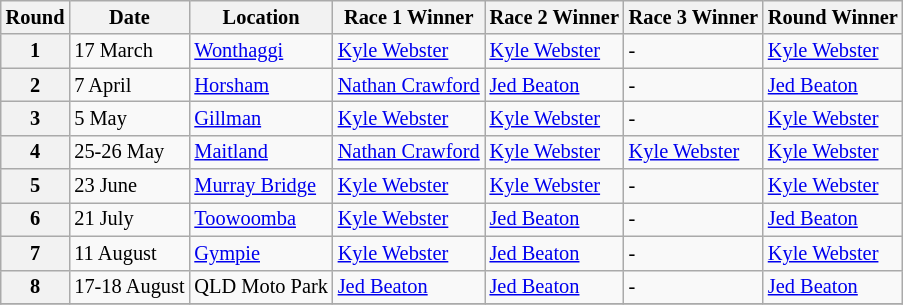<table class="wikitable" style="font-size: 85%;">
<tr>
<th>Round</th>
<th>Date</th>
<th>Location</th>
<th>Race 1 Winner</th>
<th>Race 2 Winner</th>
<th>Race 3 Winner</th>
<th>Round Winner</th>
</tr>
<tr>
<th>1</th>
<td>17 March</td>
<td> <a href='#'>Wonthaggi</a></td>
<td> <a href='#'>Kyle Webster</a></td>
<td> <a href='#'>Kyle Webster</a></td>
<td>-</td>
<td> <a href='#'>Kyle Webster</a></td>
</tr>
<tr>
<th>2</th>
<td>7 April</td>
<td> <a href='#'>Horsham</a></td>
<td> <a href='#'>Nathan Crawford</a></td>
<td> <a href='#'>Jed Beaton</a></td>
<td>-</td>
<td> <a href='#'>Jed Beaton</a></td>
</tr>
<tr>
<th>3</th>
<td>5 May</td>
<td> <a href='#'>Gillman</a></td>
<td> <a href='#'>Kyle Webster</a></td>
<td> <a href='#'>Kyle Webster</a></td>
<td>-</td>
<td> <a href='#'>Kyle Webster</a></td>
</tr>
<tr>
<th>4</th>
<td>25-26 May</td>
<td> <a href='#'>Maitland</a></td>
<td> <a href='#'>Nathan Crawford</a></td>
<td> <a href='#'>Kyle Webster</a></td>
<td> <a href='#'>Kyle Webster</a></td>
<td> <a href='#'>Kyle Webster</a></td>
</tr>
<tr>
<th>5</th>
<td>23 June</td>
<td> <a href='#'>Murray Bridge</a></td>
<td> <a href='#'>Kyle Webster</a></td>
<td> <a href='#'>Kyle Webster</a></td>
<td>-</td>
<td> <a href='#'>Kyle Webster</a></td>
</tr>
<tr>
<th>6</th>
<td>21 July</td>
<td> <a href='#'>Toowoomba</a></td>
<td> <a href='#'>Kyle Webster</a></td>
<td> <a href='#'>Jed Beaton</a></td>
<td>-</td>
<td> <a href='#'>Jed Beaton</a></td>
</tr>
<tr>
<th>7</th>
<td>11 August</td>
<td> <a href='#'>Gympie</a></td>
<td> <a href='#'>Kyle Webster</a></td>
<td> <a href='#'>Jed Beaton</a></td>
<td>-</td>
<td> <a href='#'>Kyle Webster</a></td>
</tr>
<tr>
<th>8</th>
<td>17-18 August</td>
<td> QLD Moto Park</td>
<td> <a href='#'>Jed Beaton</a></td>
<td> <a href='#'>Jed Beaton</a></td>
<td>-</td>
<td> <a href='#'>Jed Beaton</a></td>
</tr>
<tr>
</tr>
</table>
